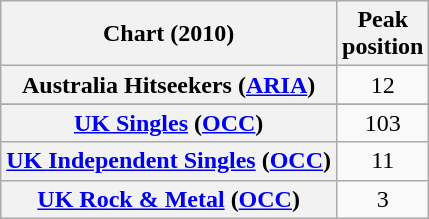<table class="wikitable sortable plainrowheaders" style="text-align:center">
<tr>
<th>Chart (2010)</th>
<th>Peak<br>position</th>
</tr>
<tr>
<th scope="row">Australia Hitseekers (<a href='#'>ARIA</a>)</th>
<td>12</td>
</tr>
<tr>
</tr>
<tr>
<th scope="row"><a href='#'>UK Singles</a> (<a href='#'>OCC</a>)</th>
<td>103</td>
</tr>
<tr>
<th scope="row"><a href='#'>UK Independent Singles</a> (<a href='#'>OCC</a>)</th>
<td>11</td>
</tr>
<tr>
<th scope="row"><a href='#'>UK Rock & Metal</a> (<a href='#'>OCC</a>)</th>
<td>3</td>
</tr>
</table>
